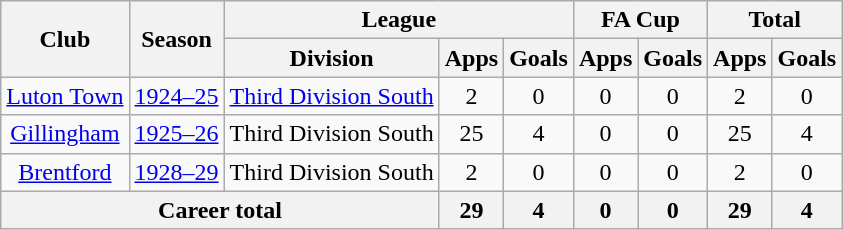<table class="wikitable" style="text-align: center;">
<tr>
<th rowspan="2">Club</th>
<th rowspan="2">Season</th>
<th colspan="3">League</th>
<th colspan="2">FA Cup</th>
<th colspan="2">Total</th>
</tr>
<tr>
<th>Division</th>
<th>Apps</th>
<th>Goals</th>
<th>Apps</th>
<th>Goals</th>
<th>Apps</th>
<th>Goals</th>
</tr>
<tr>
<td><a href='#'>Luton Town</a></td>
<td><a href='#'>1924–25</a></td>
<td><a href='#'>Third Division South</a></td>
<td>2</td>
<td>0</td>
<td>0</td>
<td>0</td>
<td>2</td>
<td>0</td>
</tr>
<tr>
<td><a href='#'>Gillingham</a></td>
<td><a href='#'>1925–26</a></td>
<td>Third Division South</td>
<td>25</td>
<td>4</td>
<td>0</td>
<td>0</td>
<td>25</td>
<td>4</td>
</tr>
<tr>
<td><a href='#'>Brentford</a></td>
<td><a href='#'>1928–29</a></td>
<td>Third Division South</td>
<td>2</td>
<td>0</td>
<td>0</td>
<td>0</td>
<td>2</td>
<td>0</td>
</tr>
<tr>
<th colspan="3">Career total</th>
<th>29</th>
<th>4</th>
<th>0</th>
<th>0</th>
<th>29</th>
<th>4</th>
</tr>
</table>
